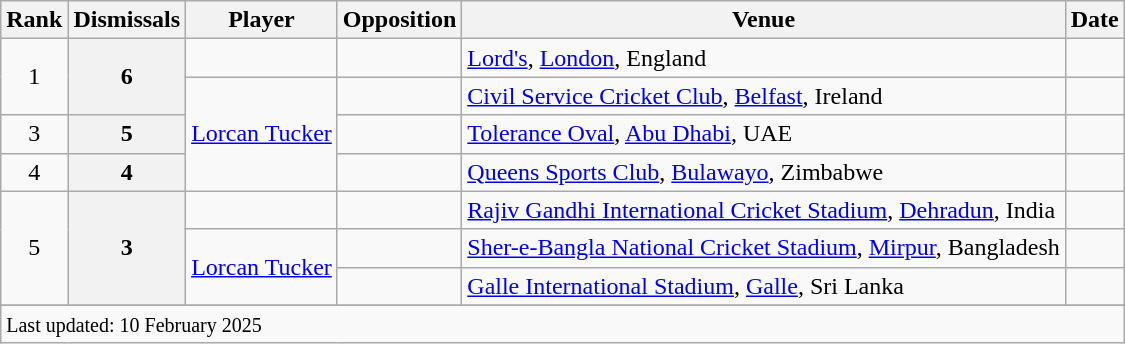<table class="wikitable plainrowheaders sortable">
<tr>
<th scope=col>Rank</th>
<th scope=col>Dismissals</th>
<th scope=col>Player</th>
<th scope=col>Opposition</th>
<th scope=col>Venue</th>
<th scope=col>Date</th>
</tr>
<tr>
<td align=center rowspan=2>1</td>
<th scope=row style=text-align:center; rowspan=2>6</th>
<td></td>
<td></td>
<td><a href='#'>Lord's</a>, <a href='#'>London</a>, England</td>
<td></td>
</tr>
<tr>
<td rowspan=3><a href='#'>Lorcan Tucker</a></td>
<td></td>
<td><a href='#'>Civil Service Cricket Club</a>, <a href='#'>Belfast</a>, Ireland</td>
<td></td>
</tr>
<tr>
<td align=center>3</td>
<th scope=row style=text-align:center;>5</th>
<td></td>
<td><a href='#'>Tolerance Oval</a>, <a href='#'>Abu Dhabi</a>, UAE</td>
<td></td>
</tr>
<tr>
<td align=center>4</td>
<th scope=row style=text-align:center;>4</th>
<td></td>
<td><a href='#'>Queens Sports Club</a>, <a href='#'>Bulawayo</a>, Zimbabwe</td>
<td></td>
</tr>
<tr>
<td align=center rowspan=3>5</td>
<th scope=row style=text-align:center; rowspan=3>3</th>
<td></td>
<td></td>
<td><a href='#'>Rajiv Gandhi International Cricket Stadium</a>, <a href='#'>Dehradun</a>, India</td>
<td></td>
</tr>
<tr>
<td rowspan=2><a href='#'>Lorcan Tucker</a></td>
<td></td>
<td><a href='#'>Sher-e-Bangla National Cricket Stadium</a>, <a href='#'>Mirpur</a>, Bangladesh</td>
<td></td>
</tr>
<tr>
<td></td>
<td><a href='#'>Galle International Stadium</a>, <a href='#'>Galle</a>, Sri Lanka</td>
<td></td>
</tr>
<tr>
</tr>
<tr class=sortbottom>
<td colspan=6><small>Last updated: 10 February 2025</small></td>
</tr>
</table>
